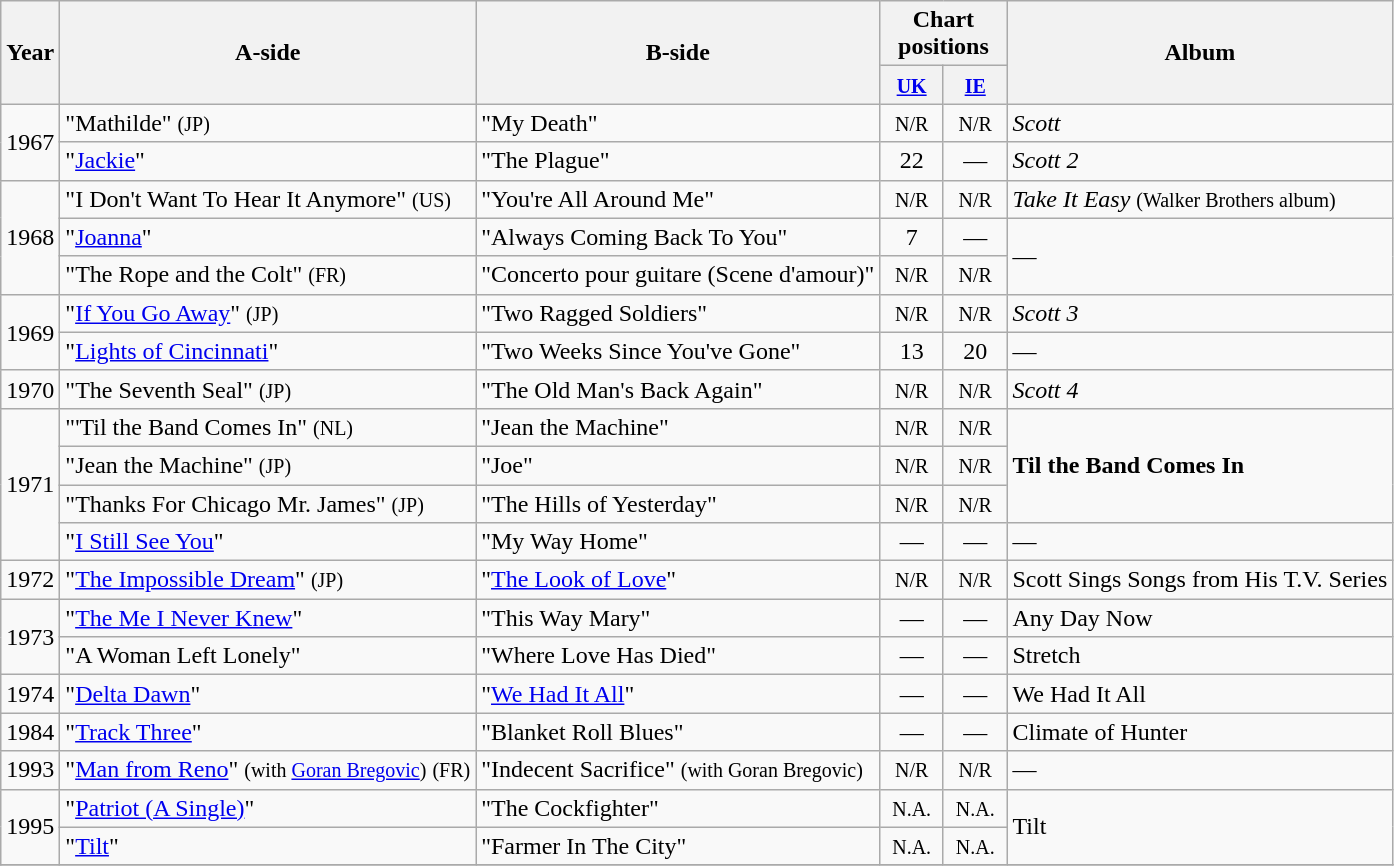<table class="wikitable">
<tr>
<th rowspan="2">Year</th>
<th rowspan="2">A-side</th>
<th rowspan="2">B-side</th>
<th colspan="2">Chart positions</th>
<th rowspan="2">Album</th>
</tr>
<tr>
<th width="35"><small><a href='#'>UK</a></small><br></th>
<th width="35"><small><a href='#'>IE</a></small><br></th>
</tr>
<tr>
<td rowspan="2">1967</td>
<td>"Mathilde" <small>(JP)</small></td>
<td>"My Death"</td>
<td align=center><small>N/R</small></td>
<td align=center><small>N/R</small></td>
<td><em>Scott</em></td>
</tr>
<tr>
<td>"<a href='#'>Jackie</a>"</td>
<td>"The Plague"</td>
<td align=center>22</td>
<td align=center>—</td>
<td><em>Scott 2</em></td>
</tr>
<tr>
<td rowspan="3">1968</td>
<td>"I Don't Want To Hear It Anymore" <small>(US)</small> </td>
<td>"You're All Around Me"</td>
<td align=center><small>N/R</small></td>
<td align=center><small>N/R</small></td>
<td><em>Take It Easy</em> <small>(Walker Brothers album)</small></td>
</tr>
<tr>
<td>"<a href='#'>Joanna</a>"</td>
<td>"Always Coming Back To You"</td>
<td align=center>7</td>
<td align=center>—</td>
<td rowspan="2">—</td>
</tr>
<tr>
<td>"The Rope and the Colt"  <small>(FR)</small></td>
<td>"Concerto pour guitare (Scene d'amour)" </td>
<td align=center><small>N/R</small></td>
<td align=center><small>N/R</small></td>
</tr>
<tr>
<td rowspan="2">1969</td>
<td>"<a href='#'>If You Go Away</a>" <small>(JP)</small></td>
<td>"Two Ragged Soldiers"</td>
<td align=center><small>N/R</small></td>
<td align=center><small>N/R</small></td>
<td><em>Scott 3</em></td>
</tr>
<tr>
<td>"<a href='#'>Lights of Cincinnati</a>"</td>
<td>"Two Weeks Since You've Gone"</td>
<td align=center>13</td>
<td align=center>20</td>
<td>—</td>
</tr>
<tr>
<td>1970</td>
<td>"The Seventh Seal" <small>(JP)</small></td>
<td>"The Old Man's Back Again"</td>
<td align=center><small>N/R</small></td>
<td align=center><small>N/R</small></td>
<td><em>Scott 4</em></td>
</tr>
<tr>
<td rowspan="4">1971</td>
<td>"'Til the Band Comes In" <small>(NL)</small></td>
<td>"Jean the Machine"</td>
<td align=center><small>N/R</small></td>
<td align=center><small>N/R</small></td>
<td rowspan="3"><strong>Til the Band Comes In<em></td>
</tr>
<tr>
<td>"Jean the Machine" <small>(JP)</small></td>
<td>"Joe"</td>
<td align=center><small>N/R</small></td>
<td align=center><small>N/R</small></td>
</tr>
<tr>
<td>"Thanks For Chicago Mr. James" <small>(JP)</small></td>
<td>"The Hills of Yesterday"</td>
<td align=center><small>N/R</small></td>
<td align=center><small>N/R</small></td>
</tr>
<tr>
<td>"<a href='#'>I Still See You</a>"</td>
<td>"My Way Home"</td>
<td align=center>—</td>
<td align=center>—</td>
<td>—</td>
</tr>
<tr>
<td>1972</td>
<td>"<a href='#'>The Impossible Dream</a>" <small>(JP)</small></td>
<td>"<a href='#'>The Look of Love</a>"</td>
<td align=center><small>N/R</small></td>
<td align=center><small>N/R</small></td>
<td></em>Scott Sings Songs from His T.V. Series<em></td>
</tr>
<tr>
<td rowspan="2">1973</td>
<td>"<a href='#'>The Me I Never Knew</a>"</td>
<td>"This Way Mary"</td>
<td align=center>—</td>
<td align=center>—</td>
<td></em>Any Day Now<em></td>
</tr>
<tr>
<td>"A Woman Left Lonely"</td>
<td>"Where Love Has Died"</td>
<td align=center>—</td>
<td align=center>—</td>
<td></em>Stretch<em></td>
</tr>
<tr>
<td>1974</td>
<td>"<a href='#'>Delta Dawn</a>"</td>
<td>"<a href='#'>We Had It All</a>"</td>
<td align=center>—</td>
<td align=center>—</td>
<td></em>We Had It All<em></td>
</tr>
<tr>
<td>1984</td>
<td>"<a href='#'>Track Three</a>"</td>
<td>"Blanket Roll Blues"</td>
<td align=center>—</td>
<td align=center>—</td>
<td></em>Climate of Hunter<em></td>
</tr>
<tr>
<td>1993</td>
<td>"<a href='#'>Man from Reno</a>" <small>(with <a href='#'>Goran Bregovic</a>)</small> <small>(FR)</small></td>
<td>"Indecent Sacrifice" <small>(with Goran Bregovic)</small></td>
<td align=center><small>N/R</small></td>
<td align=center><small>N/R</small></td>
<td>—</td>
</tr>
<tr>
<td rowspan="2">1995</td>
<td>"<a href='#'>Patriot (A Single)</a>" </td>
<td>"The Cockfighter"</td>
<td align=center><small>N.A.</small></td>
<td align=center><small>N.A.</small></td>
<td rowspan="2"></em>Tilt<em></td>
</tr>
<tr>
<td>"<a href='#'>Tilt</a>" </td>
<td>"Farmer In The City"</td>
<td align=center><small>N.A.</small></td>
<td align=center><small>N.A.</small></td>
</tr>
<tr>
</tr>
</table>
